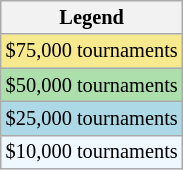<table class="wikitable" style="font-size:85%">
<tr>
<th>Legend</th>
</tr>
<tr style="background:#f7e98e;">
<td>$75,000 tournaments</td>
</tr>
<tr style="background:#addfad;">
<td>$50,000 tournaments</td>
</tr>
<tr style="background:lightblue;">
<td>$25,000 tournaments</td>
</tr>
<tr style="background:#f0f8ff;">
<td>$10,000 tournaments</td>
</tr>
</table>
